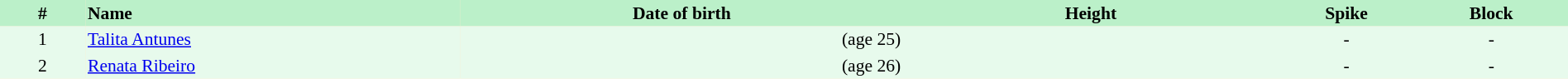<table border=0 cellpadding=2 cellspacing=0  |- bgcolor=#FFECCE style="text-align:center; font-size:90%;" width=100%>
<tr bgcolor=#BBF0C9>
<th width=5%>#</th>
<th width=22% align=left>Name</th>
<th width=26%>Date of birth</th>
<th width=22%>Height</th>
<th width=8%>Spike</th>
<th width=9%>Block</th>
</tr>
<tr bgcolor=#E7FAEC>
<td>1</td>
<td align=left><a href='#'>Talita Antunes</a></td>
<td align=right> (age 25)</td>
<td></td>
<td>-</td>
<td>-</td>
</tr>
<tr bgcolor=#E7FAEC>
<td>2</td>
<td align=left><a href='#'>Renata Ribeiro</a></td>
<td align=right> (age 26)</td>
<td></td>
<td>-</td>
<td>-</td>
</tr>
</table>
